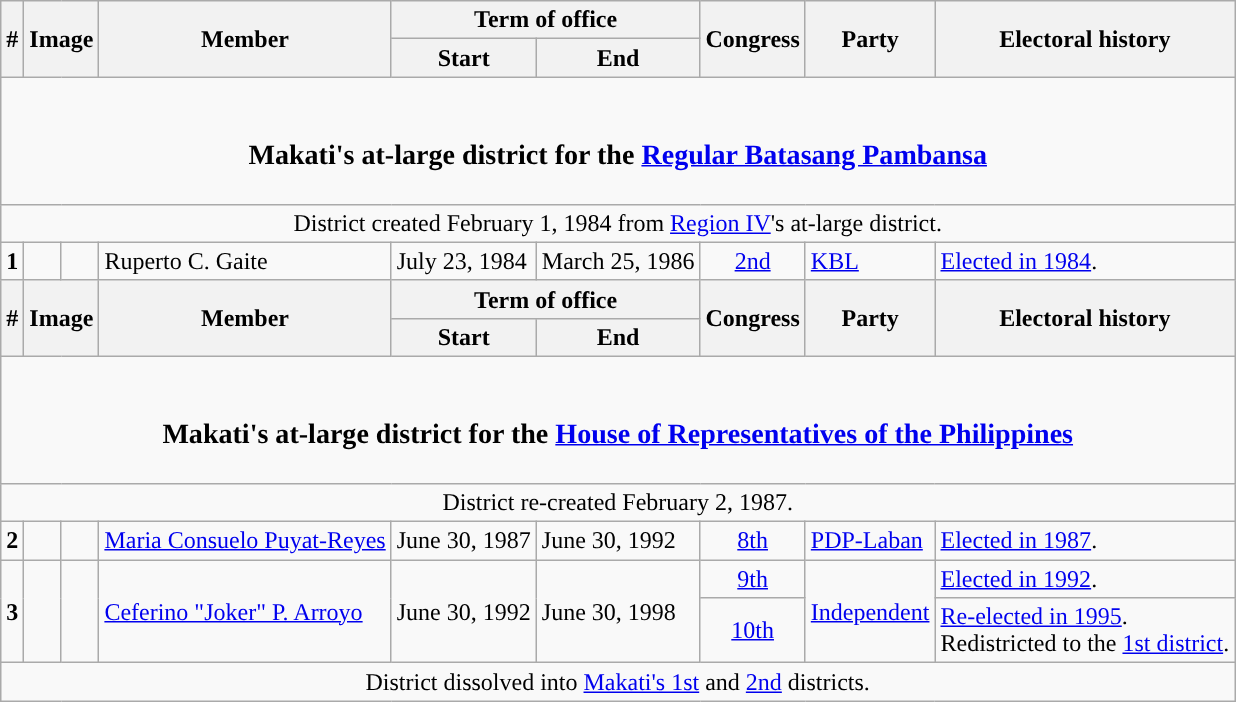<table class=wikitable>
<tr>
<th rowspan="2">#</th>
<th rowspan="2" colspan=2>Image</th>
<th rowspan="2">Member</th>
<th colspan=2>Term of office</th>
<th rowspan="2">Congress</th>
<th rowspan="2">Party</th>
<th rowspan="2">Electoral history</th>
</tr>
<tr>
<th>Start</th>
<th>End</th>
</tr>
<tr>
<td colspan="9" style="text-align:center;"><br><h3>Makati's at-large district for the <a href='#'>Regular Batasang Pambansa</a></h3></td>
</tr>
<tr>
<td colspan="9" style="text-align:center;">District created February 1, 1984 from <a href='#'>Region IV</a>'s at-large district.</td>
</tr>
<tr>
<td style="text-align:center;"><strong>1</strong></td>
<td style="color:inherit;background:"></td>
<td></td>
<td>Ruperto C. Gaite</td>
<td>July 23, 1984</td>
<td>March 25, 1986</td>
<td style="text-align:center;"><a href='#'>2nd</a></td>
<td><a href='#'>KBL</a></td>
<td><a href='#'>Elected in 1984</a>.</td>
</tr>
<tr>
<th rowspan="2">#</th>
<th rowspan="2" colspan=2>Image</th>
<th rowspan="2">Member</th>
<th colspan=2>Term of office</th>
<th rowspan="2">Congress</th>
<th rowspan="2">Party</th>
<th rowspan="2">Electoral history</th>
</tr>
<tr>
<th>Start</th>
<th>End</th>
</tr>
<tr>
<td colspan="9" style="text-align:center;"><br><h3>Makati's at-large district for the <a href='#'>House of Representatives of the Philippines</a></h3></td>
</tr>
<tr>
<td colspan="9" style="text-align:center;">District re-created February 2, 1987.</td>
</tr>
<tr>
<td style="text-align:center;"><strong>2</strong></td>
<td style="color:inherit;background:"></td>
<td></td>
<td><a href='#'>Maria Consuelo Puyat-Reyes</a></td>
<td>June 30, 1987</td>
<td>June 30, 1992</td>
<td style="text-align:center;"><a href='#'>8th</a></td>
<td><a href='#'>PDP-Laban</a></td>
<td><a href='#'>Elected in 1987</a>.</td>
</tr>
<tr>
<td rowspan="2" style="text-align:center;"><strong>3</strong></td>
<td rowspan=2 style="color:inherit;background:"></td>
<td rowspan=2></td>
<td rowspan=2><a href='#'>Ceferino "Joker" P. Arroyo</a></td>
<td rowspan=2>June 30, 1992</td>
<td rowspan=2>June 30, 1998</td>
<td style="text-align:center;"><a href='#'>9th</a></td>
<td rowspan=2><a href='#'>Independent</a></td>
<td><a href='#'>Elected in 1992</a>.</td>
</tr>
<tr>
<td style="text-align:center;"><a href='#'>10th</a></td>
<td><a href='#'>Re-elected in 1995</a>.<br>Redistricted to the <a href='#'>1st district</a>.</td>
</tr>
<tr>
<td colspan="9" style="text-align:center;">District dissolved into <a href='#'>Makati's 1st</a> and <a href='#'>2nd</a> districts.</td>
</tr>
</table>
